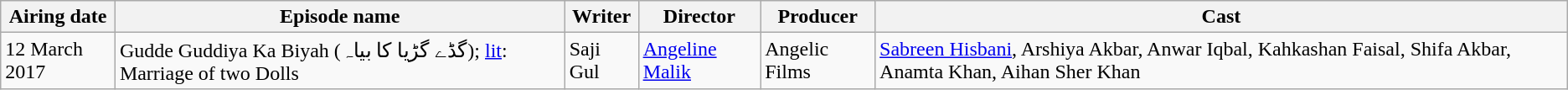<table class="wikitable plainrowheaders">
<tr>
<th>Airing date</th>
<th>Episode name</th>
<th>Writer</th>
<th>Director</th>
<th>Producer</th>
<th>Cast</th>
</tr>
<tr>
<td>12 March 2017</td>
<td>Gudde Guddiya Ka Biyah (گڈے گڑیا کا بیاہ); <a href='#'>lit</a>: Marriage of two Dolls</td>
<td>Saji Gul</td>
<td><a href='#'>Angeline Malik</a></td>
<td>Angelic Films</td>
<td><a href='#'>Sabreen Hisbani</a>, Arshiya Akbar, Anwar Iqbal, Kahkashan Faisal, Shifa Akbar, Anamta Khan, Aihan Sher Khan</td>
</tr>
</table>
